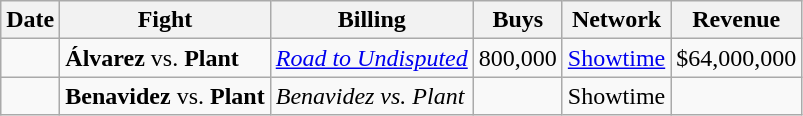<table class="wikitable">
<tr>
<th>Date</th>
<th>Fight</th>
<th>Billing</th>
<th>Buys</th>
<th>Network</th>
<th>Revenue</th>
</tr>
<tr>
<td></td>
<td><strong>Álvarez</strong> vs. <strong>Plant</strong></td>
<td><em><a href='#'>Road to Undisputed</a></em></td>
<td>800,000</td>
<td rowspan=1><a href='#'>Showtime</a></td>
<td>$64,000,000</td>
</tr>
<tr>
<td></td>
<td><strong>Benavidez</strong> vs. <strong>Plant</strong></td>
<td><em>Benavidez vs. Plant</em></td>
<td></td>
<td>Showtime</td>
<td></td>
</tr>
</table>
